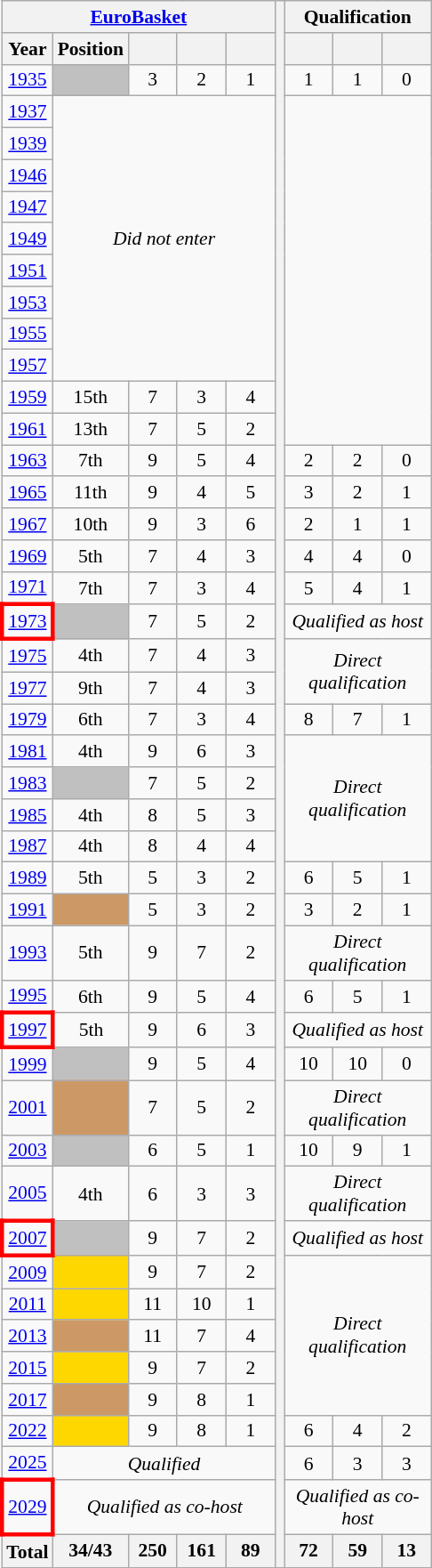<table class="wikitable" style="text-align: center;font-size:90%;">
<tr>
<th colspan=5><a href='#'>EuroBasket</a></th>
<th rowspan=46></th>
<th colspan=3>Qualification</th>
</tr>
<tr>
<th>Year</th>
<th>Position</th>
<th width=30></th>
<th width=30></th>
<th width=30></th>
<th width=30></th>
<th width=30></th>
<th width=30></th>
</tr>
<tr>
<td> <a href='#'>1935</a></td>
<td bgcolor=silver></td>
<td>3</td>
<td>2</td>
<td>1</td>
<td>1</td>
<td>1</td>
<td>0</td>
</tr>
<tr>
<td> <a href='#'>1937</a></td>
<td colspan=4 rowspan=9><em>Did not enter</em></td>
</tr>
<tr>
<td> <a href='#'>1939</a></td>
</tr>
<tr>
<td> <a href='#'>1946</a></td>
</tr>
<tr>
<td> <a href='#'>1947</a></td>
</tr>
<tr>
<td> <a href='#'>1949</a></td>
</tr>
<tr>
<td> <a href='#'>1951</a></td>
</tr>
<tr>
<td> <a href='#'>1953</a></td>
</tr>
<tr>
<td> <a href='#'>1955</a></td>
</tr>
<tr>
<td> <a href='#'>1957</a></td>
</tr>
<tr>
<td> <a href='#'>1959</a></td>
<td>15th</td>
<td>7</td>
<td>3</td>
<td>4</td>
</tr>
<tr>
<td> <a href='#'>1961</a></td>
<td>13th</td>
<td>7</td>
<td>5</td>
<td>2</td>
</tr>
<tr>
<td> <a href='#'>1963</a></td>
<td>7th</td>
<td>9</td>
<td>5</td>
<td>4</td>
<td>2</td>
<td>2</td>
<td>0</td>
</tr>
<tr>
<td> <a href='#'>1965</a></td>
<td>11th</td>
<td>9</td>
<td>4</td>
<td>5</td>
<td>3</td>
<td>2</td>
<td>1</td>
</tr>
<tr>
<td> <a href='#'>1967</a></td>
<td>10th</td>
<td>9</td>
<td>3</td>
<td>6</td>
<td>2</td>
<td>1</td>
<td>1</td>
</tr>
<tr>
<td> <a href='#'>1969</a></td>
<td>5th</td>
<td>7</td>
<td>4</td>
<td>3</td>
<td>4</td>
<td>4</td>
<td>0</td>
</tr>
<tr>
<td> <a href='#'>1971</a></td>
<td>7th</td>
<td>7</td>
<td>3</td>
<td>4</td>
<td>5</td>
<td>4</td>
<td>1</td>
</tr>
<tr>
<td style="border: 3px solid red"> <a href='#'>1973</a></td>
<td bgcolor=silver></td>
<td>7</td>
<td>5</td>
<td>2</td>
<td colspan=3><em>Qualified as host</em></td>
</tr>
<tr>
<td> <a href='#'>1975</a></td>
<td>4th</td>
<td>7</td>
<td>4</td>
<td>3</td>
<td colspan=3 rowspan=2><em>Direct qualification</em></td>
</tr>
<tr>
<td> <a href='#'>1977</a></td>
<td>9th</td>
<td>7</td>
<td>4</td>
<td>3</td>
</tr>
<tr>
<td> <a href='#'>1979</a></td>
<td>6th</td>
<td>7</td>
<td>3</td>
<td>4</td>
<td>8</td>
<td>7</td>
<td>1</td>
</tr>
<tr>
<td> <a href='#'>1981</a></td>
<td>4th</td>
<td>9</td>
<td>6</td>
<td>3</td>
<td colspan=3 rowspan=4><em>Direct qualification</em></td>
</tr>
<tr>
<td> <a href='#'>1983</a></td>
<td bgcolor=silver></td>
<td>7</td>
<td>5</td>
<td>2</td>
</tr>
<tr>
<td> <a href='#'>1985</a></td>
<td>4th</td>
<td>8</td>
<td>5</td>
<td>3</td>
</tr>
<tr>
<td> <a href='#'>1987</a></td>
<td>4th</td>
<td>8</td>
<td>4</td>
<td>4</td>
</tr>
<tr>
<td> <a href='#'>1989</a></td>
<td>5th</td>
<td>5</td>
<td>3</td>
<td>2</td>
<td>6</td>
<td>5</td>
<td>1</td>
</tr>
<tr>
<td> <a href='#'>1991</a></td>
<td bgcolor=#cc9966></td>
<td>5</td>
<td>3</td>
<td>2</td>
<td>3</td>
<td>2</td>
<td>1</td>
</tr>
<tr>
<td> <a href='#'>1993</a></td>
<td>5th</td>
<td>9</td>
<td>7</td>
<td>2</td>
<td colspan=3><em>Direct qualification</em></td>
</tr>
<tr>
<td> <a href='#'>1995</a></td>
<td>6th</td>
<td>9</td>
<td>5</td>
<td>4</td>
<td>6</td>
<td>5</td>
<td>1</td>
</tr>
<tr>
<td style="border: 3px solid red"> <a href='#'>1997</a></td>
<td>5th</td>
<td>9</td>
<td>6</td>
<td>3</td>
<td colspan=3><em>Qualified as host</em></td>
</tr>
<tr>
<td> <a href='#'>1999</a></td>
<td bgcolor=silver></td>
<td>9</td>
<td>5</td>
<td>4</td>
<td>10</td>
<td>10</td>
<td>0</td>
</tr>
<tr>
<td> <a href='#'>2001</a></td>
<td bgcolor=#cc9966></td>
<td>7</td>
<td>5</td>
<td>2</td>
<td colspan=3><em>Direct qualification</em></td>
</tr>
<tr>
<td> <a href='#'>2003</a></td>
<td bgcolor=silver></td>
<td>6</td>
<td>5</td>
<td>1</td>
<td>10</td>
<td>9</td>
<td>1</td>
</tr>
<tr>
<td> <a href='#'>2005</a></td>
<td>4th</td>
<td>6</td>
<td>3</td>
<td>3</td>
<td colspan=3><em>Direct qualification</em></td>
</tr>
<tr>
<td style="border: 3px solid red"> <a href='#'>2007</a></td>
<td bgcolor=silver></td>
<td>9</td>
<td>7</td>
<td>2</td>
<td colspan=3><em>Qualified as host</em></td>
</tr>
<tr>
<td> <a href='#'>2009</a></td>
<td bgcolor=gold></td>
<td>9</td>
<td>7</td>
<td>2</td>
<td colspan=3 rowspan=5><em>Direct qualification</em></td>
</tr>
<tr>
<td> <a href='#'>2011</a></td>
<td bgcolor=gold></td>
<td>11</td>
<td>10</td>
<td>1</td>
</tr>
<tr>
<td> <a href='#'>2013</a></td>
<td bgcolor=#cc9966></td>
<td>11</td>
<td>7</td>
<td>4</td>
</tr>
<tr>
<td> <a href='#'>2015</a></td>
<td bgcolor=gold></td>
<td>9</td>
<td>7</td>
<td>2</td>
</tr>
<tr>
<td> <a href='#'>2017</a></td>
<td bgcolor=#cc9966></td>
<td>9</td>
<td>8</td>
<td>1</td>
</tr>
<tr>
<td> <a href='#'>2022</a></td>
<td bgcolor=gold></td>
<td>9</td>
<td>8</td>
<td>1</td>
<td>6</td>
<td>4</td>
<td>2</td>
</tr>
<tr>
<td> <a href='#'>2025</a></td>
<td colspan=4><em>Qualified</em></td>
<td>6</td>
<td>3</td>
<td>3</td>
</tr>
<tr>
<td style="border: 3px solid red"> <a href='#'>2029</a></td>
<td colspan=4><em>Qualified as co-host</em></td>
<td colspan=3><em>Qualified as co-host</em></td>
</tr>
<tr>
<th>Total</th>
<th>34/43</th>
<th>250</th>
<th>161</th>
<th>89</th>
<th>72</th>
<th>59</th>
<th>13</th>
</tr>
</table>
